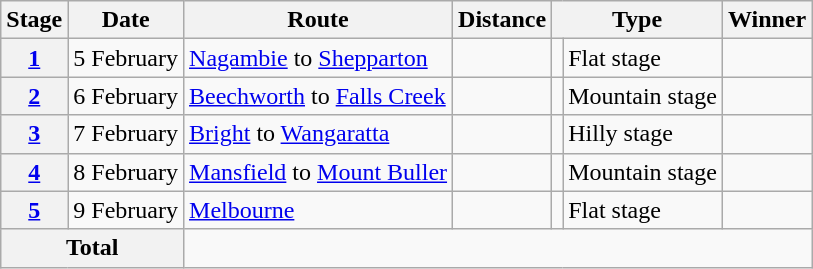<table class="wikitable">
<tr>
<th scope="col">Stage</th>
<th scope="col">Date</th>
<th scope="col">Route</th>
<th scope="col">Distance</th>
<th colspan="2" scope="col">Type</th>
<th scope="col">Winner</th>
</tr>
<tr>
<th scope="row"><a href='#'>1</a></th>
<td>5 February</td>
<td><a href='#'>Nagambie</a> to <a href='#'>Shepparton</a></td>
<td style="text-align:center;"></td>
<td></td>
<td>Flat stage</td>
<td></td>
</tr>
<tr>
<th scope="row"><a href='#'>2</a></th>
<td>6 February</td>
<td><a href='#'>Beechworth</a> to <a href='#'>Falls Creek</a></td>
<td style="text-align:center;"></td>
<td></td>
<td>Mountain stage</td>
<td></td>
</tr>
<tr>
<th scope="row"><a href='#'>3</a></th>
<td>7 February</td>
<td><a href='#'>Bright</a> to <a href='#'>Wangaratta</a></td>
<td style="text-align:center;"></td>
<td></td>
<td>Hilly stage</td>
<td></td>
</tr>
<tr>
<th scope="row"><a href='#'>4</a></th>
<td>8 February</td>
<td><a href='#'>Mansfield</a> to <a href='#'>Mount Buller</a></td>
<td style="text-align:center;"></td>
<td></td>
<td>Mountain stage</td>
<td></td>
</tr>
<tr>
<th scope="row"><a href='#'>5</a></th>
<td>9 February</td>
<td><a href='#'>Melbourne</a></td>
<td style="text-align:center;"></td>
<td></td>
<td>Flat stage</td>
<td></td>
</tr>
<tr>
<th colspan="2">Total</th>
<td colspan="5" style="text-align:center;"></td>
</tr>
</table>
